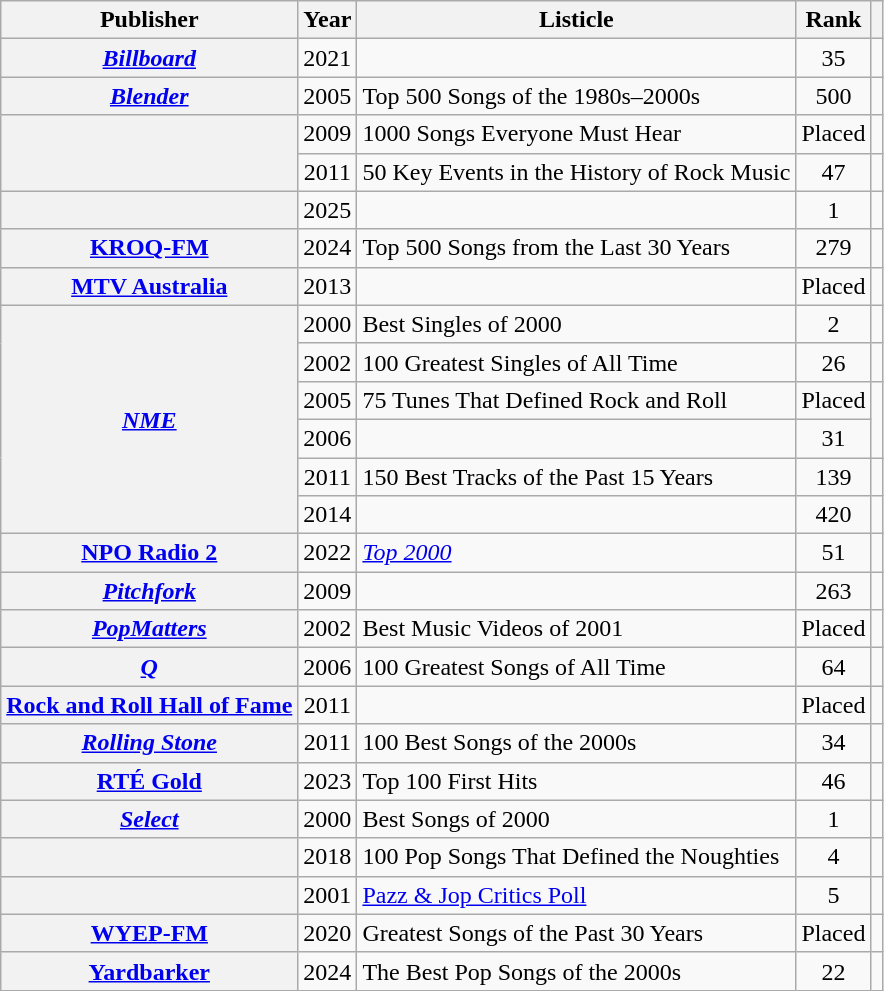<table class="wikitable sortable plainrowheaders" style="text-align:center">
<tr>
<th scope="col">Publisher</th>
<th scope="col">Year</th>
<th scope="col">Listicle</th>
<th scope="col">Rank</th>
<th scope="col" class="unsortable"></th>
</tr>
<tr>
<th scope="row"><em><a href='#'>Billboard</a></em></th>
<td>2021</td>
<td style="text-align:left;"></td>
<td>35</td>
<td></td>
</tr>
<tr>
<th scope="row"><em><a href='#'>Blender</a></em></th>
<td>2005</td>
<td style="text-align:left;">Top 500 Songs of the 1980s–2000s</td>
<td>500</td>
<td></td>
</tr>
<tr>
<th rowspan="2" scope="row"></th>
<td>2009</td>
<td style="text-align:left;">1000 Songs Everyone Must Hear</td>
<td>Placed</td>
<td></td>
</tr>
<tr>
<td>2011</td>
<td style="text-align:left;">50 Key Events in the History of Rock Music</td>
<td>47</td>
<td></td>
</tr>
<tr>
<th scope="row"></th>
<td>2025</td>
<td style="text-align:left;"></td>
<td>1</td>
<td></td>
</tr>
<tr>
<th scope="row"><a href='#'>KROQ-FM</a></th>
<td>2024</td>
<td style="text-align:left;">Top 500 Songs from the Last 30 Years</td>
<td>279</td>
<td></td>
</tr>
<tr>
<th scope="row"><a href='#'>MTV Australia</a></th>
<td>2013</td>
<td style="text-align:left;"></td>
<td>Placed</td>
<td></td>
</tr>
<tr>
<th scope="row" rowspan="6"><em><a href='#'>NME</a></em></th>
<td>2000</td>
<td style="text-align:left;">Best Singles of 2000</td>
<td>2</td>
<td></td>
</tr>
<tr>
<td>2002</td>
<td style="text-align:left;">100 Greatest Singles of All Time</td>
<td>26</td>
<td></td>
</tr>
<tr>
<td>2005</td>
<td style="text-align:left;">75 Tunes That Defined Rock and Roll</td>
<td>Placed</td>
<td rowspan="2"></td>
</tr>
<tr>
<td>2006</td>
<td style="text-align:left;"></td>
<td>31</td>
</tr>
<tr>
<td>2011</td>
<td style="text-align:left;">150 Best Tracks of the Past 15 Years</td>
<td>139</td>
<td></td>
</tr>
<tr>
<td>2014</td>
<td style="text-align:left;"></td>
<td>420</td>
<td></td>
</tr>
<tr>
<th scope="row"><a href='#'>NPO Radio 2</a></th>
<td>2022</td>
<td style="text-align:left;"><em><a href='#'>Top 2000</a></em></td>
<td>51</td>
<td></td>
</tr>
<tr>
<th scope="row"><em><a href='#'>Pitchfork</a></em></th>
<td>2009</td>
<td style="text-align:left;"></td>
<td>263</td>
<td></td>
</tr>
<tr>
<th scope="row"><em><a href='#'>PopMatters</a></em></th>
<td>2002</td>
<td style="text-align:left;">Best Music Videos of 2001</td>
<td>Placed</td>
<td></td>
</tr>
<tr>
<th scope="row"><em><a href='#'>Q</a></em></th>
<td>2006</td>
<td style="text-align:left;">100 Greatest Songs of All Time</td>
<td>64</td>
<td></td>
</tr>
<tr>
<th scope="row"><a href='#'>Rock and Roll Hall of Fame</a></th>
<td>2011</td>
<td style="text-align:left;"></td>
<td>Placed</td>
<td></td>
</tr>
<tr>
<th scope="row"><em><a href='#'>Rolling Stone</a></em></th>
<td>2011</td>
<td style="text-align:left;">100 Best Songs of the 2000s</td>
<td>34</td>
<td></td>
</tr>
<tr>
<th scope="row"><a href='#'>RTÉ Gold</a></th>
<td>2023</td>
<td style="text-align:left;">Top 100 First Hits</td>
<td>46</td>
<td></td>
</tr>
<tr>
<th scope="row"><em><a href='#'>Select</a></em></th>
<td>2000</td>
<td style="text-align:left;">Best Songs of 2000</td>
<td>1</td>
<td></td>
</tr>
<tr>
<th scope="row"></th>
<td>2018</td>
<td style="text-align:left;">100 Pop Songs That Defined the Noughties</td>
<td>4</td>
<td></td>
</tr>
<tr>
<th scope="row"></th>
<td>2001</td>
<td style="text-align:left;"><a href='#'>Pazz & Jop Critics Poll</a></td>
<td>5</td>
<td></td>
</tr>
<tr>
<th scope="row"><a href='#'>WYEP-FM</a></th>
<td>2020</td>
<td style="text-align:left;">Greatest Songs of the Past 30 Years</td>
<td>Placed</td>
<td></td>
</tr>
<tr>
<th scope="row"><a href='#'>Yardbarker</a></th>
<td>2024</td>
<td style="text-align:left;">The Best Pop Songs of the 2000s</td>
<td>22</td>
<td></td>
</tr>
</table>
